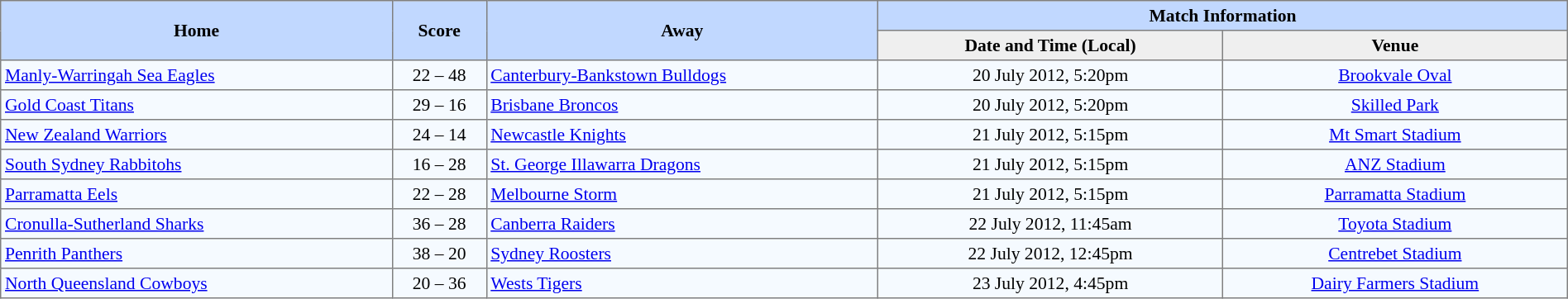<table border="1" cellpadding="3" cellspacing="0" style="border-collapse:collapse; font-size:90%; width:100%;">
<tr bgcolor=#C1D8FF>
<th rowspan=2 width=25%>Home</th>
<th rowspan=2 width=6%>Score</th>
<th rowspan=2 width=25%>Away</th>
<th colspan=6>Match Information</th>
</tr>
<tr bgcolor=#EFEFEF>
<th width=22%>Date and Time (Local)</th>
<th width=22%>Venue</th>
</tr>
<tr style="text-align:center; background:#f5faff;">
<td align=left> <a href='#'>Manly-Warringah Sea Eagles</a></td>
<td>22 – 48</td>
<td align=left> <a href='#'>Canterbury-Bankstown Bulldogs</a></td>
<td>20 July 2012, 5:20pm</td>
<td><a href='#'>Brookvale Oval</a></td>
</tr>
<tr style="text-align:center; background:#f5faff;">
<td align=left> <a href='#'>Gold Coast Titans</a></td>
<td>29 – 16</td>
<td align=left> <a href='#'>Brisbane Broncos</a></td>
<td>20 July 2012, 5:20pm</td>
<td><a href='#'>Skilled Park</a></td>
</tr>
<tr style="text-align:center; background:#f5faff;">
<td align=left> <a href='#'>New Zealand Warriors</a></td>
<td>24 – 14</td>
<td align=left> <a href='#'>Newcastle Knights</a></td>
<td>21 July 2012, 5:15pm</td>
<td><a href='#'>Mt Smart Stadium</a></td>
</tr>
<tr style="text-align:center; background:#f5faff;">
<td align=left> <a href='#'>South Sydney Rabbitohs</a></td>
<td>16 – 28</td>
<td align=left> <a href='#'>St. George Illawarra Dragons</a></td>
<td>21 July 2012, 5:15pm</td>
<td><a href='#'>ANZ Stadium</a></td>
</tr>
<tr style="text-align:center; background:#f5faff;">
<td align=left> <a href='#'>Parramatta Eels</a></td>
<td>22 – 28</td>
<td align=left> <a href='#'>Melbourne Storm</a></td>
<td>21 July 2012, 5:15pm</td>
<td><a href='#'>Parramatta Stadium</a></td>
</tr>
<tr style="text-align:center; background:#f5faff;">
<td align=left> <a href='#'>Cronulla-Sutherland Sharks</a></td>
<td>36 – 28</td>
<td align=left> <a href='#'>Canberra Raiders</a></td>
<td>22 July 2012, 11:45am</td>
<td><a href='#'>Toyota Stadium</a></td>
</tr>
<tr style="text-align:center; background:#f5faff;">
<td align=left> <a href='#'>Penrith Panthers</a></td>
<td>38 – 20</td>
<td align=left> <a href='#'>Sydney Roosters</a></td>
<td>22 July 2012, 12:45pm</td>
<td><a href='#'>Centrebet Stadium</a></td>
</tr>
<tr style="text-align:center; background:#f5faff;">
<td align=left> <a href='#'>North Queensland Cowboys</a></td>
<td>20 – 36</td>
<td align=left> <a href='#'>Wests Tigers</a></td>
<td>23 July 2012, 4:45pm</td>
<td><a href='#'>Dairy Farmers Stadium</a></td>
</tr>
</table>
